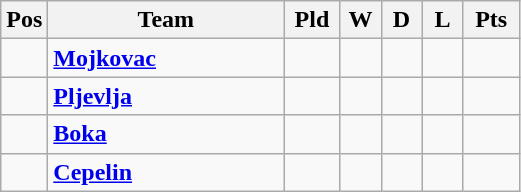<table class="wikitable">
<tr>
<th>Pos</th>
<th width="150">Team</th>
<th width="30">Pld</th>
<th width="20">W</th>
<th width="20">D</th>
<th width="20">L</th>
<th width="30">Pts</th>
</tr>
<tr>
<td></td>
<td><strong><a href='#'>Mojkovac</a></strong></td>
<td></td>
<td></td>
<td></td>
<td></td>
<td></td>
</tr>
<tr>
<td></td>
<td><strong><a href='#'>Pljevlja</a></strong></td>
<td></td>
<td></td>
<td></td>
<td></td>
<td></td>
</tr>
<tr>
<td></td>
<td><strong><a href='#'>Boka</a></strong></td>
<td></td>
<td></td>
<td></td>
<td></td>
<td></td>
</tr>
<tr>
<td></td>
<td><strong><a href='#'>Cepelin</a></strong></td>
<td></td>
<td></td>
<td></td>
<td></td>
<td></td>
</tr>
</table>
